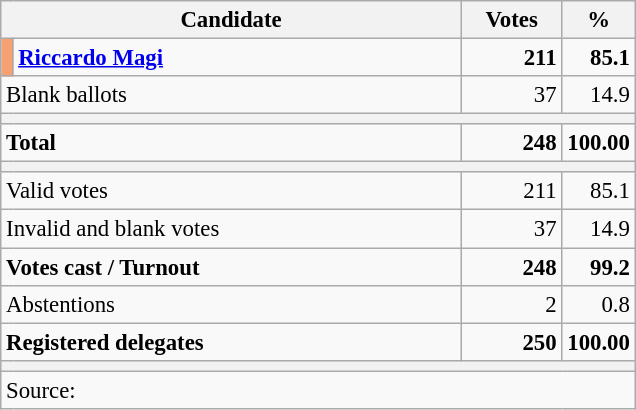<table class="wikitable" style="text-align:right; font-size:95%;">
<tr>
<th colspan="2" width="300">Candidate</th>
<th width="60">Votes</th>
<th width="40">%</th>
</tr>
<tr>
<td width="1" style="color:inherit;background:#F7A072"></td>
<td align="left"><strong><a href='#'>Riccardo Magi</a></strong></td>
<td><strong>211</strong></td>
<td><strong>85.1</strong></td>
</tr>
<tr>
<td align="left" colspan="2">Blank ballots</td>
<td>37</td>
<td>14.9</td>
</tr>
<tr>
<th colspan="4"></th>
</tr>
<tr style="font-weight:bold;">
<td align="left" colspan="2">Total</td>
<td>248</td>
<td>100.00</td>
</tr>
<tr>
<th colspan="4"></th>
</tr>
<tr>
<td colspan="2" align=left>Valid votes</td>
<td>211</td>
<td>85.1</td>
</tr>
<tr>
<td colspan="2" align=left>Invalid and blank votes</td>
<td>37</td>
<td>14.9</td>
</tr>
<tr>
<td colspan="2" align="left"><strong>Votes cast / Turnout</strong></td>
<td><strong>248</strong></td>
<td><strong>99.2</strong></td>
</tr>
<tr>
<td colspan="2" align="left">Abstentions</td>
<td>2</td>
<td>0.8</td>
</tr>
<tr>
<td colspan="2" align="left"><strong>Registered delegates</strong></td>
<td align="right"><strong>250</strong></td>
<td align="right"><strong>100.00</strong></td>
</tr>
<tr>
<th colspan="4"></th>
</tr>
<tr>
<td colspan="4" align="left">Source: </td>
</tr>
</table>
